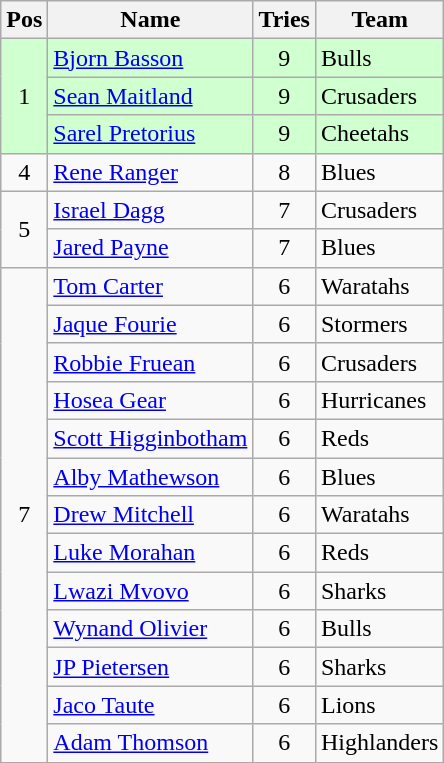<table class="wikitable" style="text-align:center">
<tr>
<th>Pos</th>
<th>Name</th>
<th>Tries</th>
<th>Team</th>
</tr>
<tr style="background:#d0ffd0">
<td rowspan="3">1</td>
<td style="text-align:left"><a href='#'>Bjorn Basson</a></td>
<td>9</td>
<td style="text-align:left">Bulls</td>
</tr>
<tr style="background:#d0ffd0">
<td style="text-align:left"><a href='#'>Sean Maitland</a></td>
<td>9</td>
<td style="text-align:left">Crusaders</td>
</tr>
<tr style="background:#d0ffd0">
<td style="text-align:left"><a href='#'>Sarel Pretorius</a></td>
<td>9</td>
<td style="text-align:left">Cheetahs</td>
</tr>
<tr>
<td>4</td>
<td style="text-align:left"><a href='#'>Rene Ranger</a></td>
<td>8</td>
<td style="text-align:left">Blues</td>
</tr>
<tr>
<td rowspan="2">5</td>
<td style="text-align:left"><a href='#'>Israel Dagg</a></td>
<td>7</td>
<td style="text-align:left">Crusaders</td>
</tr>
<tr>
<td style="text-align:left"><a href='#'>Jared Payne</a></td>
<td>7</td>
<td style="text-align:left">Blues</td>
</tr>
<tr>
<td rowspan="13">7</td>
<td style="text-align:left"><a href='#'>Tom Carter</a></td>
<td>6</td>
<td style="text-align:left">Waratahs</td>
</tr>
<tr>
<td style="text-align:left"><a href='#'>Jaque Fourie</a></td>
<td>6</td>
<td style="text-align:left">Stormers</td>
</tr>
<tr>
<td style="text-align:left"><a href='#'>Robbie Fruean</a></td>
<td>6</td>
<td style="text-align:left">Crusaders</td>
</tr>
<tr>
<td style="text-align:left"><a href='#'>Hosea Gear</a></td>
<td>6</td>
<td style="text-align:left">Hurricanes</td>
</tr>
<tr>
<td style="text-align:left"><a href='#'>Scott Higginbotham</a></td>
<td>6</td>
<td style="text-align:left">Reds</td>
</tr>
<tr>
<td style="text-align:left"><a href='#'>Alby Mathewson</a></td>
<td>6</td>
<td style="text-align:left">Blues</td>
</tr>
<tr>
<td style="text-align:left"><a href='#'>Drew Mitchell</a></td>
<td>6</td>
<td style="text-align:left">Waratahs</td>
</tr>
<tr>
<td style="text-align:left"><a href='#'>Luke Morahan</a></td>
<td>6</td>
<td style="text-align:left">Reds</td>
</tr>
<tr>
<td style="text-align:left"><a href='#'>Lwazi Mvovo</a></td>
<td>6</td>
<td style="text-align:left">Sharks</td>
</tr>
<tr>
<td style="text-align:left"><a href='#'>Wynand Olivier</a></td>
<td>6</td>
<td style="text-align:left">Bulls</td>
</tr>
<tr>
<td style="text-align:left"><a href='#'>JP Pietersen</a></td>
<td>6</td>
<td style="text-align:left">Sharks</td>
</tr>
<tr>
<td style="text-align:left"><a href='#'>Jaco Taute</a></td>
<td>6</td>
<td style="text-align:left">Lions</td>
</tr>
<tr>
<td style="text-align:left"><a href='#'>Adam Thomson</a></td>
<td>6</td>
<td style="text-align:left">Highlanders</td>
</tr>
</table>
